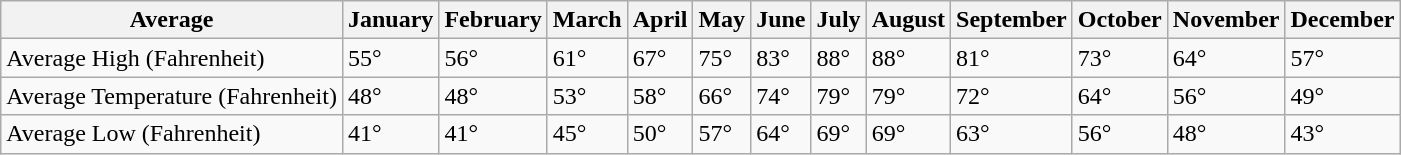<table class="wikitable">
<tr>
<th>Average</th>
<th>January</th>
<th>February</th>
<th>March</th>
<th>April</th>
<th>May</th>
<th>June</th>
<th>July</th>
<th>August</th>
<th>September</th>
<th>October</th>
<th>November</th>
<th>December</th>
</tr>
<tr>
<td>Average High (Fahrenheit)</td>
<td>55°</td>
<td>56°</td>
<td>61°</td>
<td>67°</td>
<td>75°</td>
<td>83°</td>
<td>88°</td>
<td>88°</td>
<td>81°</td>
<td>73°</td>
<td>64°</td>
<td>57°</td>
</tr>
<tr>
<td>Average Temperature (Fahrenheit)</td>
<td>48°</td>
<td>48°</td>
<td>53°</td>
<td>58°</td>
<td>66°</td>
<td>74°</td>
<td>79°</td>
<td>79°</td>
<td>72°</td>
<td>64°</td>
<td>56°</td>
<td>49°</td>
</tr>
<tr>
<td>Average Low (Fahrenheit)</td>
<td>41°</td>
<td>41°</td>
<td>45°</td>
<td>50°</td>
<td>57°</td>
<td>64°</td>
<td>69°</td>
<td>69°</td>
<td>63°</td>
<td>56°</td>
<td>48°</td>
<td>43°</td>
</tr>
</table>
